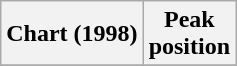<table class="wikitable sortable plainrowheaders" style="text-align:center;">
<tr>
<th scope="col">Chart (1998)</th>
<th scope="col">Peak<br> position</th>
</tr>
<tr>
</tr>
</table>
